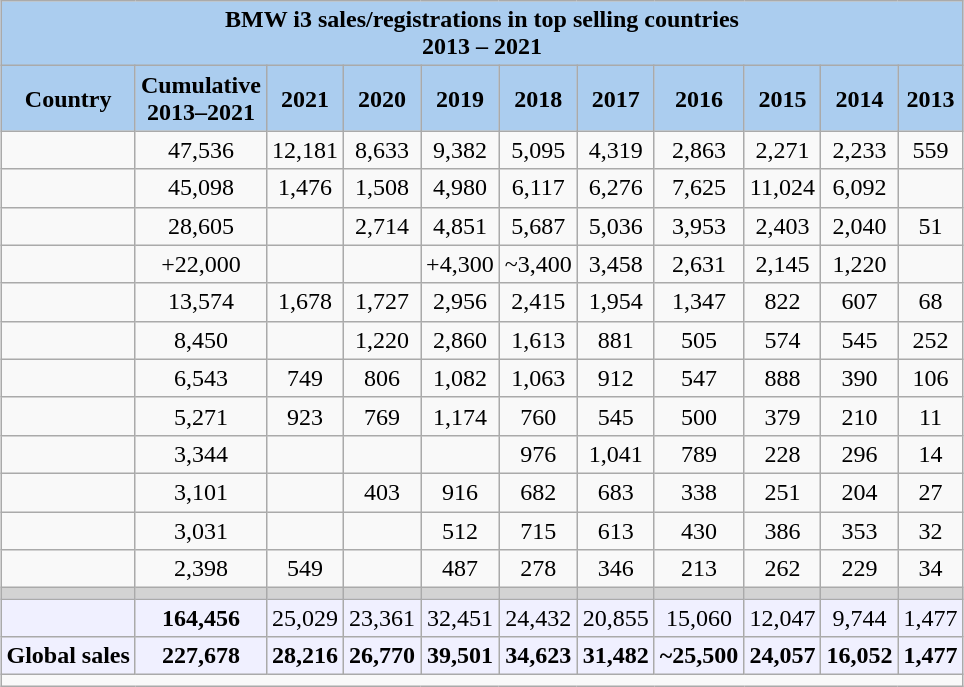<table class="wikitable" style="margin: 1em auto 1em auto; text-align: center;">
<tr>
<th colspan="11" style="background:#abcdef;">BMW i3 sales/registrations in top selling countries<br>2013 – 2021</th>
</tr>
<tr>
<th style="background:#abcdef;">Country</th>
<th style="background:#abcdef;">Cumulative<br>2013–2021</th>
<th style="background:#abcdef;">2021</th>
<th style="background:#abcdef;">2020</th>
<th style="background:#abcdef;">2019</th>
<th style="background:#abcdef;">2018</th>
<th style="background:#abcdef;">2017</th>
<th style="background:#abcdef;">2016</th>
<th style="background:#abcdef;">2015</th>
<th style="background:#abcdef;">2014</th>
<th style="background:#abcdef;">2013</th>
</tr>
<tr>
<td align=left></td>
<td>47,536</td>
<td>12,181</td>
<td>8,633</td>
<td>9,382</td>
<td>5,095</td>
<td>4,319</td>
<td>2,863</td>
<td>2,271</td>
<td>2,233</td>
<td>559</td>
</tr>
<tr>
<td align=left></td>
<td>45,098</td>
<td>1,476</td>
<td>1,508</td>
<td>4,980</td>
<td>6,117</td>
<td>6,276</td>
<td>7,625</td>
<td>11,024</td>
<td>6,092</td>
<td></td>
</tr>
<tr>
<td align=left></td>
<td>28,605</td>
<td></td>
<td>2,714</td>
<td>4,851</td>
<td>5,687</td>
<td>5,036</td>
<td>3,953</td>
<td>2,403</td>
<td>2,040</td>
<td>51</td>
</tr>
<tr>
<td align=left></td>
<td>+22,000</td>
<td></td>
<td></td>
<td>+4,300</td>
<td>~3,400</td>
<td>3,458</td>
<td>2,631</td>
<td>2,145</td>
<td>1,220</td>
<td></td>
</tr>
<tr>
<td align=left></td>
<td>13,574</td>
<td>1,678</td>
<td>1,727</td>
<td>2,956</td>
<td>2,415</td>
<td>1,954</td>
<td>1,347</td>
<td>822</td>
<td>607</td>
<td>68</td>
</tr>
<tr>
<td align=left></td>
<td>8,450</td>
<td></td>
<td>1,220</td>
<td>2,860</td>
<td>1,613</td>
<td>881</td>
<td>505</td>
<td>574</td>
<td>545</td>
<td>252</td>
</tr>
<tr>
<td align=left></td>
<td>6,543</td>
<td>749</td>
<td>806</td>
<td>1,082</td>
<td>1,063</td>
<td>912</td>
<td>547</td>
<td>888</td>
<td>390</td>
<td>106</td>
</tr>
<tr>
<td align=left></td>
<td>5,271</td>
<td>923</td>
<td>769</td>
<td>1,174</td>
<td>760</td>
<td>545</td>
<td>500</td>
<td>379</td>
<td>210</td>
<td>11</td>
</tr>
<tr>
<td align=left></td>
<td>3,344</td>
<td></td>
<td></td>
<td></td>
<td>976</td>
<td>1,041</td>
<td>789</td>
<td>228</td>
<td>296</td>
<td>14</td>
</tr>
<tr>
<td align=left></td>
<td>3,101</td>
<td></td>
<td>403</td>
<td>916</td>
<td>682</td>
<td>683</td>
<td>338</td>
<td>251</td>
<td>204</td>
<td>27</td>
</tr>
<tr>
<td align=left></td>
<td>3,031</td>
<td></td>
<td></td>
<td>512</td>
<td>715</td>
<td>613</td>
<td>430</td>
<td>386</td>
<td>353</td>
<td>32</td>
</tr>
<tr>
<td align=left></td>
<td>2,398</td>
<td>549</td>
<td></td>
<td>487</td>
<td>278</td>
<td>346</td>
<td>213</td>
<td>262</td>
<td>229</td>
<td>34</td>
</tr>
<tr style="background:lightgrey;">
<td></td>
<td></td>
<td></td>
<td></td>
<td></td>
<td></td>
<td></td>
<td></td>
<td></td>
<td></td>
<td></td>
</tr>
<tr>
<td style="background:#f0f0ff;" align=left></td>
<th style="background:#f0f0ff;">164,456</th>
<td style="background:#f0f0ff;">25,029</td>
<td style="background:#f0f0ff;">23,361</td>
<td style="background:#f0f0ff;">32,451</td>
<td style="background:#f0f0ff;">24,432</td>
<td style="background:#f0f0ff;">20,855</td>
<td style="background:#f0f0ff;">15,060</td>
<td style="background:#f0f0ff;">12,047</td>
<td style="background:#f0f0ff;">9,744</td>
<td style="background:#f0f0ff;">1,477</td>
</tr>
<tr>
<th style="background:#f0f0ff;">Global sales</th>
<th style="background:#f0f0ff;">227,678</th>
<th style="background:#f0f0ff;">28,216</th>
<th style="background:#f0f0ff;">26,770</th>
<th style="background:#f0f0ff;">39,501</th>
<th style="background:#f0f0ff;">34,623</th>
<th style="background:#f0f0ff;">31,482</th>
<th style="background:#f0f0ff;">~25,500</th>
<th style="background:#f0f0ff;">24,057</th>
<th style="background:#f0f0ff;">16,052</th>
<th style="background:#f0f0ff;">1,477</th>
</tr>
<tr align=left>
<td colspan="11 style="background:#abcdef; font-size:0.85em; padding:6px 3px;"></td>
</tr>
</table>
